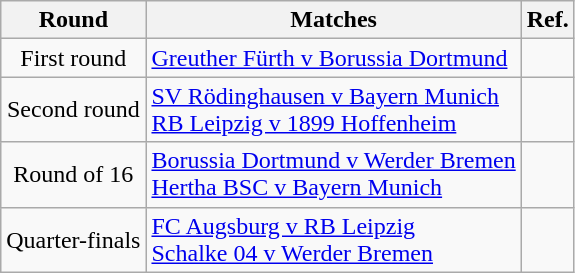<table class="wikitable">
<tr>
<th>Round</th>
<th>Matches</th>
<th>Ref.</th>
</tr>
<tr>
<td style="text-align:center">First round</td>
<td><a href='#'>Greuther Fürth v Borussia Dortmund</a></td>
<td style="text-align:center"></td>
</tr>
<tr>
<td style="text-align:center">Second round</td>
<td><a href='#'>SV Rödinghausen v Bayern Munich</a><br><a href='#'>RB Leipzig v 1899 Hoffenheim</a></td>
<td style="text-align:center"></td>
</tr>
<tr>
<td style="text-align:center">Round of 16</td>
<td><a href='#'>Borussia Dortmund v Werder Bremen</a><br><a href='#'>Hertha BSC v Bayern Munich</a></td>
<td style="text-align:center"></td>
</tr>
<tr>
<td style="text-align:center">Quarter-finals</td>
<td><a href='#'>FC Augsburg v RB Leipzig</a><br><a href='#'>Schalke 04 v Werder Bremen</a></td>
<td style="text-align:center"></td>
</tr>
</table>
